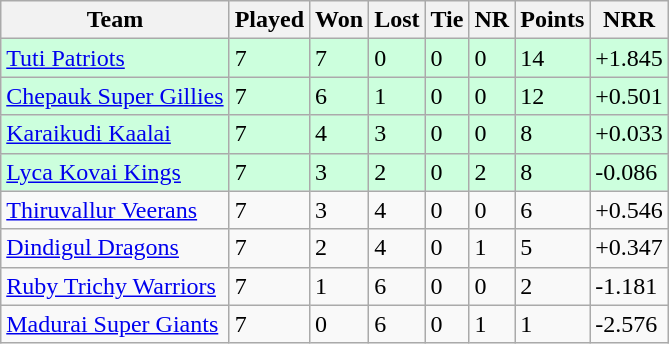<table class="wikitable">
<tr>
<th><strong>Team</strong></th>
<th><strong>Played</strong></th>
<th><strong>Won</strong></th>
<th><strong>Lost</strong></th>
<th><strong>Tie</strong></th>
<th><strong>NR</strong></th>
<th><strong>Points</strong></th>
<th><strong>NRR</strong></th>
</tr>
<tr style="background:#cfd;">
<td><a href='#'>Tuti Patriots</a></td>
<td>7</td>
<td>7</td>
<td>0</td>
<td>0</td>
<td>0</td>
<td>14</td>
<td>+1.845</td>
</tr>
<tr style="background:#cfd;">
<td><a href='#'>Chepauk Super Gillies</a></td>
<td>7</td>
<td>6</td>
<td>1</td>
<td>0</td>
<td>0</td>
<td>12</td>
<td>+0.501</td>
</tr>
<tr style="background:#cfd;">
<td><a href='#'>Karaikudi Kaalai</a></td>
<td>7</td>
<td>4</td>
<td>3</td>
<td>0</td>
<td>0</td>
<td>8</td>
<td>+0.033</td>
</tr>
<tr style="background:#cfd;">
<td><a href='#'>Lyca Kovai Kings</a></td>
<td>7</td>
<td>3</td>
<td>2</td>
<td>0</td>
<td>2</td>
<td>8</td>
<td>-0.086</td>
</tr>
<tr>
<td><a href='#'>Thiruvallur Veerans</a></td>
<td>7</td>
<td>3</td>
<td>4</td>
<td>0</td>
<td>0</td>
<td>6</td>
<td>+0.546</td>
</tr>
<tr>
<td><a href='#'>Dindigul Dragons</a></td>
<td>7</td>
<td>2</td>
<td>4</td>
<td>0</td>
<td>1</td>
<td>5</td>
<td>+0.347</td>
</tr>
<tr>
<td><a href='#'>Ruby Trichy Warriors</a></td>
<td>7</td>
<td>1</td>
<td>6</td>
<td>0</td>
<td>0</td>
<td>2</td>
<td>-1.181</td>
</tr>
<tr>
<td><a href='#'>Madurai Super Giants</a></td>
<td>7</td>
<td>0</td>
<td>6</td>
<td>0</td>
<td>1</td>
<td>1</td>
<td>-2.576</td>
</tr>
</table>
